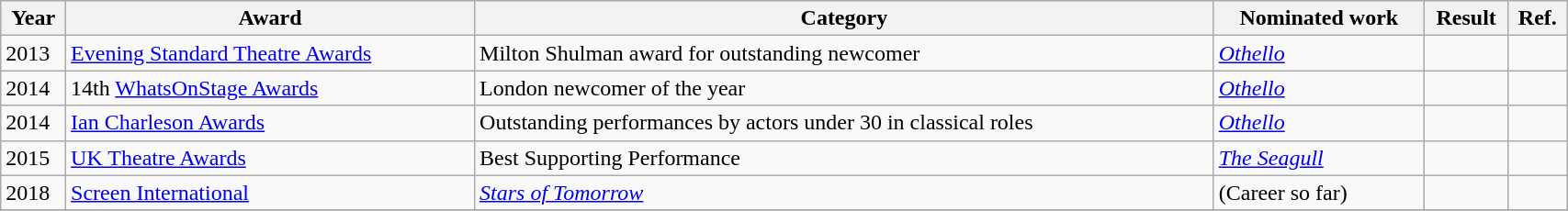<table width="90%" class="wikitable">
<tr>
<th width="10">Year</th>
<th width="240">Award</th>
<th width="440">Category</th>
<th width="120">Nominated work</th>
<th width="30">Result</th>
<th width="10">Ref.</th>
</tr>
<tr>
<td>2013</td>
<td><a href='#'>Evening Standard Theatre Awards</a></td>
<td>Milton Shulman award for outstanding newcomer</td>
<td><em><a href='#'>Othello</a></em></td>
<td></td>
<td></td>
</tr>
<tr>
<td>2014</td>
<td>14th <a href='#'>WhatsOnStage Awards</a></td>
<td>London newcomer of the year</td>
<td><em><a href='#'>Othello</a></em></td>
<td></td>
<td></td>
</tr>
<tr>
<td>2014</td>
<td><a href='#'>Ian Charleson Awards</a></td>
<td>Outstanding performances by actors under 30 in classical roles</td>
<td><em><a href='#'>Othello</a></em></td>
<td></td>
<td></td>
</tr>
<tr>
<td>2015</td>
<td><a href='#'>UK Theatre Awards</a></td>
<td>Best Supporting Performance</td>
<td><em><a href='#'>The Seagull</a></em></td>
<td></td>
<td></td>
</tr>
<tr>
<td>2018</td>
<td><a href='#'>Screen International</a></td>
<td><a href='#'><em>Stars of Tomorrow</em></a></td>
<td>(Career so far)</td>
<td></td>
<td></td>
</tr>
<tr>
</tr>
</table>
